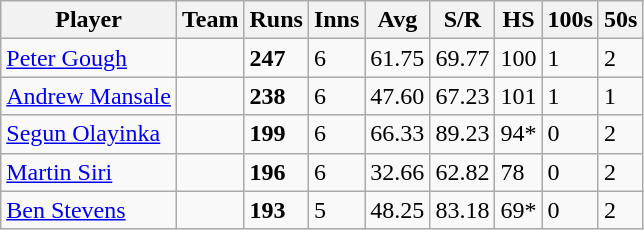<table class="wikitable">
<tr>
<th>Player</th>
<th>Team</th>
<th>Runs</th>
<th>Inns</th>
<th>Avg</th>
<th>S/R</th>
<th>HS</th>
<th>100s</th>
<th>50s</th>
</tr>
<tr>
<td><a href='#'>Peter Gough</a></td>
<td></td>
<td><strong>247</strong></td>
<td>6</td>
<td>61.75</td>
<td>69.77</td>
<td>100</td>
<td>1</td>
<td>2</td>
</tr>
<tr>
<td><a href='#'>Andrew Mansale</a></td>
<td></td>
<td><strong>238</strong></td>
<td>6</td>
<td>47.60</td>
<td>67.23</td>
<td>101</td>
<td>1</td>
<td>1</td>
</tr>
<tr>
<td><a href='#'>Segun Olayinka</a></td>
<td></td>
<td><strong>199</strong></td>
<td>6</td>
<td>66.33</td>
<td>89.23</td>
<td>94*</td>
<td>0</td>
<td>2</td>
</tr>
<tr>
<td><a href='#'>Martin Siri</a></td>
<td></td>
<td><strong>196</strong></td>
<td>6</td>
<td>32.66</td>
<td>62.82</td>
<td>78</td>
<td>0</td>
<td>2</td>
</tr>
<tr>
<td><a href='#'>Ben Stevens</a></td>
<td></td>
<td><strong>193</strong></td>
<td>5</td>
<td>48.25</td>
<td>83.18</td>
<td>69*</td>
<td>0</td>
<td>2</td>
</tr>
</table>
